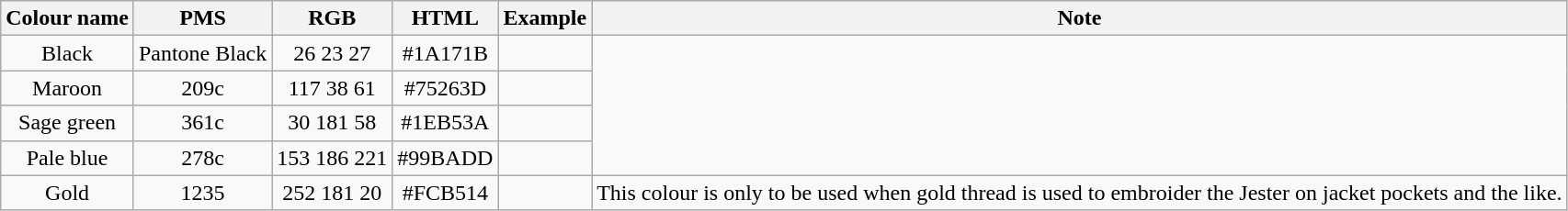<table class="wikitable" style="text-align: center;">
<tr>
<th>Colour name</th>
<th>PMS</th>
<th>RGB</th>
<th>HTML</th>
<th>Example</th>
<th>Note</th>
</tr>
<tr>
<td>Black</td>
<td>Pantone Black</td>
<td>26 23 27</td>
<td>#1A171B</td>
<td></td>
</tr>
<tr>
<td>Maroon</td>
<td>209c</td>
<td>117 38 61</td>
<td>#75263D</td>
<td></td>
</tr>
<tr>
<td>Sage green</td>
<td>361c</td>
<td>30 181 58</td>
<td>#1EB53A</td>
<td></td>
</tr>
<tr>
<td>Pale blue</td>
<td>278c</td>
<td>153 186 221</td>
<td>#99BADD</td>
<td></td>
</tr>
<tr>
<td>Gold</td>
<td>1235</td>
<td>252 181 20</td>
<td>#FCB514</td>
<td></td>
<td>This colour is only to be used when gold thread is used to embroider the Jester on jacket pockets and the like.</td>
</tr>
</table>
